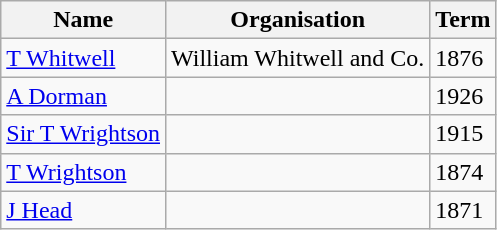<table class="wikitable">
<tr>
<th>Name</th>
<th>Organisation</th>
<th>Term</th>
</tr>
<tr>
<td><a href='#'>T Whitwell</a></td>
<td>William Whitwell and Co.</td>
<td>1876</td>
</tr>
<tr>
<td><a href='#'>A Dorman</a></td>
<td></td>
<td>1926</td>
</tr>
<tr>
<td><a href='#'>Sir T Wrightson</a></td>
<td></td>
<td>1915</td>
</tr>
<tr>
<td><a href='#'>T Wrightson</a></td>
<td></td>
<td>1874</td>
</tr>
<tr>
<td><a href='#'>J Head</a></td>
<td></td>
<td>1871</td>
</tr>
</table>
